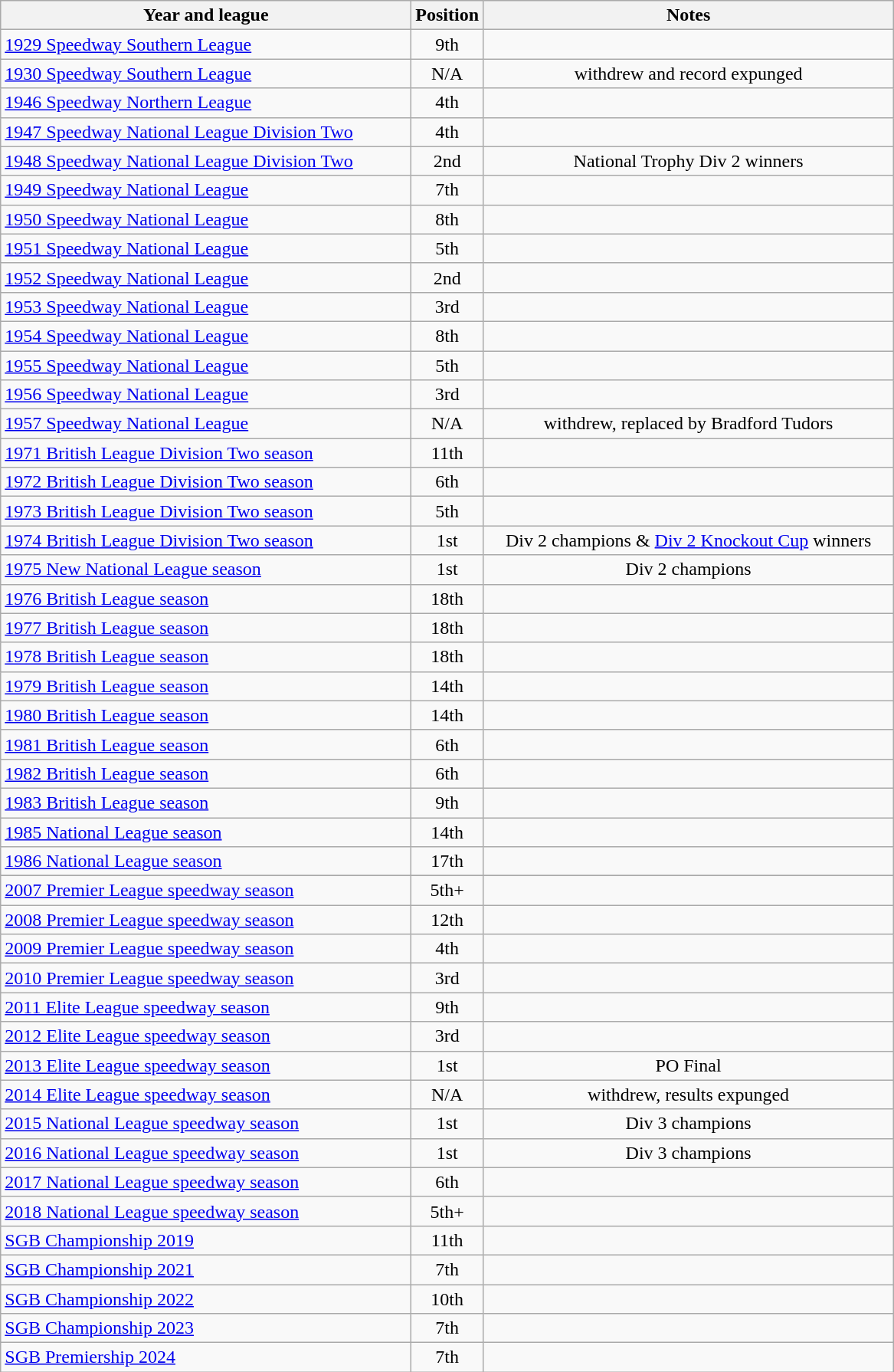<table class="wikitable">
<tr>
<th width=350>Year and league</th>
<th width=50>Position</th>
<th width=350>Notes</th>
</tr>
<tr align=center>
<td align="left"><a href='#'>1929 Speedway Southern League</a></td>
<td>9th</td>
<td></td>
</tr>
<tr align=center>
<td align="left"><a href='#'>1930 Speedway Southern League</a></td>
<td>N/A</td>
<td>withdrew and record expunged</td>
</tr>
<tr align=center>
<td align="left"><a href='#'>1946 Speedway Northern League</a></td>
<td>4th</td>
<td></td>
</tr>
<tr align=center>
<td align="left"><a href='#'>1947 Speedway National League Division Two</a></td>
<td>4th</td>
<td></td>
</tr>
<tr align=center>
<td align="left"><a href='#'>1948 Speedway National League Division Two</a></td>
<td>2nd</td>
<td>National Trophy Div 2 winners</td>
</tr>
<tr align=center>
<td align="left"><a href='#'>1949 Speedway National League</a></td>
<td>7th</td>
<td></td>
</tr>
<tr align=center>
<td align="left"><a href='#'>1950 Speedway National League</a></td>
<td>8th</td>
<td></td>
</tr>
<tr align=center>
<td align="left"><a href='#'>1951 Speedway National League</a></td>
<td>5th</td>
<td></td>
</tr>
<tr align=center>
<td align="left"><a href='#'>1952 Speedway National League</a></td>
<td>2nd</td>
<td></td>
</tr>
<tr align=center>
<td align="left"><a href='#'>1953 Speedway National League</a></td>
<td>3rd</td>
<td></td>
</tr>
<tr align=center>
<td align="left"><a href='#'>1954 Speedway National League</a></td>
<td>8th</td>
<td></td>
</tr>
<tr align=center>
<td align="left"><a href='#'>1955 Speedway National League</a></td>
<td>5th</td>
<td></td>
</tr>
<tr align=center>
<td align="left"><a href='#'>1956 Speedway National League</a></td>
<td>3rd</td>
<td></td>
</tr>
<tr align=center>
<td align="left"><a href='#'>1957 Speedway National League</a></td>
<td>N/A</td>
<td>withdrew, replaced by Bradford Tudors</td>
</tr>
<tr align=center>
<td align="left"><a href='#'>1971 British League Division Two season</a></td>
<td>11th</td>
<td></td>
</tr>
<tr align=center>
<td align="left"><a href='#'>1972 British League Division Two season</a></td>
<td>6th</td>
<td></td>
</tr>
<tr align=center>
<td align="left"><a href='#'>1973 British League Division Two season</a></td>
<td>5th</td>
<td></td>
</tr>
<tr align=center>
<td align="left"><a href='#'>1974 British League Division Two season</a></td>
<td>1st</td>
<td>Div 2 champions & <a href='#'>Div 2 Knockout Cup</a> winners</td>
</tr>
<tr align=center>
<td align="left"><a href='#'>1975 New National League season</a></td>
<td>1st</td>
<td>Div 2 champions</td>
</tr>
<tr align=center>
<td align="left"><a href='#'>1976 British League season</a></td>
<td>18th</td>
<td></td>
</tr>
<tr align=center>
<td align="left"><a href='#'>1977 British League season</a></td>
<td>18th</td>
<td></td>
</tr>
<tr align=center>
<td align="left"><a href='#'>1978 British League season</a></td>
<td>18th</td>
<td></td>
</tr>
<tr align=center>
<td align="left"><a href='#'>1979 British League season</a></td>
<td>14th</td>
<td></td>
</tr>
<tr align=center>
<td align="left"><a href='#'>1980 British League season</a></td>
<td>14th</td>
<td></td>
</tr>
<tr align=center>
<td align="left"><a href='#'>1981 British League season</a></td>
<td>6th</td>
<td></td>
</tr>
<tr align=center>
<td align="left"><a href='#'>1982 British League season</a></td>
<td>6th</td>
<td></td>
</tr>
<tr align=center>
<td align="left"><a href='#'>1983 British League season</a></td>
<td>9th</td>
<td></td>
</tr>
<tr align=center>
<td align="left"><a href='#'>1985 National League season</a></td>
<td>14th</td>
<td></td>
</tr>
<tr align=center>
<td align="left"><a href='#'>1986 National League season</a></td>
<td>17th</td>
<td></td>
</tr>
<tr align=center>
</tr>
<tr align=center>
<td align="left"><a href='#'>2007 Premier League speedway season</a></td>
<td>5th+</td>
<td></td>
</tr>
<tr align=center>
<td align="left"><a href='#'>2008 Premier League speedway season</a></td>
<td>12th</td>
<td></td>
</tr>
<tr align=center>
<td align="left"><a href='#'>2009 Premier League speedway season</a></td>
<td>4th</td>
<td></td>
</tr>
<tr align=center>
<td align="left"><a href='#'>2010 Premier League speedway season</a></td>
<td>3rd</td>
<td></td>
</tr>
<tr align=center>
<td align="left"><a href='#'>2011 Elite League speedway season</a></td>
<td>9th</td>
<td></td>
</tr>
<tr align=center>
<td align="left"><a href='#'>2012 Elite League speedway season</a></td>
<td>3rd</td>
<td></td>
</tr>
<tr align=center>
<td align="left"><a href='#'>2013 Elite League speedway season</a></td>
<td>1st</td>
<td>PO Final</td>
</tr>
<tr align=center>
<td align="left"><a href='#'>2014 Elite League speedway season</a></td>
<td>N/A</td>
<td>withdrew, results expunged</td>
</tr>
<tr align=center>
<td align="left"><a href='#'>2015 National League speedway season</a></td>
<td>1st</td>
<td>Div 3 champions</td>
</tr>
<tr align=center>
<td align="left"><a href='#'>2016 National League speedway season</a></td>
<td>1st</td>
<td>Div 3 champions</td>
</tr>
<tr align=center>
<td align="left"><a href='#'>2017 National League speedway season</a></td>
<td>6th</td>
<td></td>
</tr>
<tr align=center>
<td align="left"><a href='#'>2018 National League speedway season</a></td>
<td>5th+</td>
<td></td>
</tr>
<tr align=center>
<td align="left"><a href='#'>SGB Championship 2019</a></td>
<td>11th</td>
<td></td>
</tr>
<tr align=center>
<td align="left"><a href='#'>SGB Championship 2021</a></td>
<td>7th</td>
<td></td>
</tr>
<tr align=center>
<td align="left"><a href='#'>SGB Championship 2022</a></td>
<td>10th</td>
<td></td>
</tr>
<tr align=center>
<td align="left"><a href='#'>SGB Championship 2023</a></td>
<td>7th</td>
<td></td>
</tr>
<tr align=center>
<td align="left"><a href='#'>SGB Premiership 2024</a></td>
<td>7th</td>
<td></td>
</tr>
</table>
